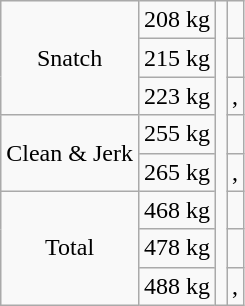<table class = "wikitable" style="text-align:center;">
<tr>
<td rowspan=3>Snatch</td>
<td>208 kg</td>
<td rowspan=8 align=left></td>
<td></td>
</tr>
<tr>
<td>215 kg</td>
<td></td>
</tr>
<tr>
<td>223 kg</td>
<td>, </td>
</tr>
<tr>
<td rowspan=2>Clean & Jerk</td>
<td>255 kg</td>
<td></td>
</tr>
<tr>
<td>265 kg</td>
<td>, </td>
</tr>
<tr>
<td rowspan=3>Total</td>
<td>468 kg</td>
<td></td>
</tr>
<tr>
<td>478 kg</td>
<td></td>
</tr>
<tr>
<td>488 kg</td>
<td>, </td>
</tr>
</table>
